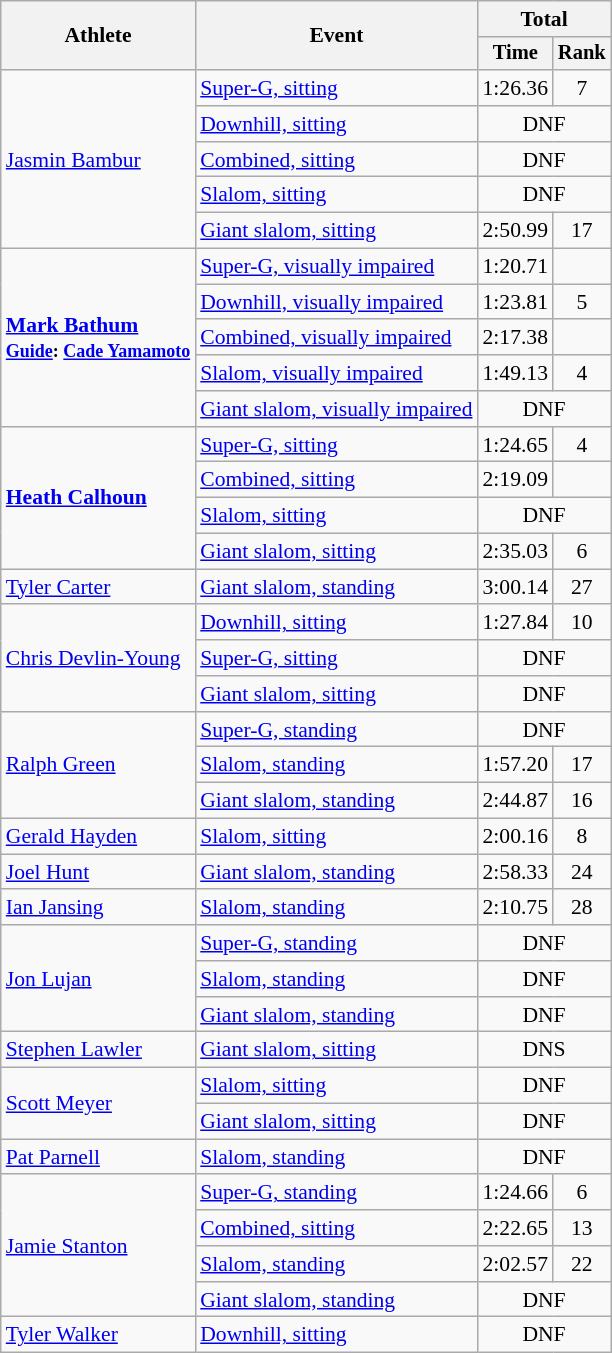<table class="wikitable" style="font-size:90%">
<tr>
<th rowspan=2>Athlete</th>
<th rowspan=2>Event</th>
<th colspan=2>Total</th>
</tr>
<tr style="font-size:95%">
<th>Time</th>
<th>Rank</th>
</tr>
<tr align=center>
<td align=left rowspan=5><a href='#'>Jasmin Bambur</a></td>
<td align=left><a href='#'>Super-G, sitting</a></td>
<td>1:26.36</td>
<td>7</td>
</tr>
<tr align=center>
<td align=left><a href='#'>Downhill, sitting</a></td>
<td colspan=2>DNF</td>
</tr>
<tr align=center>
<td align=left><a href='#'>Combined, sitting</a></td>
<td colspan=2>DNF</td>
</tr>
<tr align=center>
<td align=left><a href='#'>Slalom, sitting</a></td>
<td colspan=2>DNF</td>
</tr>
<tr align=center>
<td align=left><a href='#'>Giant slalom, sitting</a></td>
<td>2:50.99</td>
<td>17</td>
</tr>
<tr align=center>
<td align=left rowspan=5><strong><a href='#'>Mark Bathum</a><br><small><a href='#'>Guide</a>: <a href='#'>Cade Yamamoto</a></small></strong></td>
<td align=left><a href='#'>Super-G, visually impaired</a></td>
<td>1:20.71</td>
<td></td>
</tr>
<tr align=center>
<td align=left><a href='#'>Downhill, visually impaired</a></td>
<td>1:23.81</td>
<td>5</td>
</tr>
<tr align=center>
<td align=left><a href='#'>Combined, visually impaired</a></td>
<td>2:17.38</td>
<td></td>
</tr>
<tr align=center>
<td align=left><a href='#'>Slalom, visually impaired</a></td>
<td>1:49.13</td>
<td>4</td>
</tr>
<tr align=center>
<td align=left><a href='#'>Giant slalom, visually impaired</a></td>
<td colspan=2>DNF</td>
</tr>
<tr align=center>
<td align=left rowspan =4><strong><a href='#'>Heath Calhoun</a></strong></td>
<td align=left><a href='#'>Super-G, sitting</a></td>
<td>1:24.65</td>
<td>4</td>
</tr>
<tr align=center>
<td align=left><a href='#'>Combined, sitting</a></td>
<td>2:19.09</td>
<td></td>
</tr>
<tr align=center>
<td align=left><a href='#'>Slalom, sitting</a></td>
<td colspan=2>DNF</td>
</tr>
<tr align=center>
<td align=left><a href='#'>Giant slalom, sitting</a></td>
<td>2:35.03</td>
<td>6</td>
</tr>
<tr align=center>
<td align=left><a href='#'>Tyler Carter</a></td>
<td align=left><a href='#'>Giant slalom, standing</a></td>
<td>3:00.14</td>
<td>27</td>
</tr>
<tr align=center>
<td align=left rowspan=3><a href='#'>Chris Devlin-Young</a></td>
<td align=left><a href='#'>Downhill, sitting</a></td>
<td>1:27.84</td>
<td>10</td>
</tr>
<tr align=center>
<td align=left><a href='#'>Super-G, sitting</a></td>
<td colspan=2>DNF</td>
</tr>
<tr align=center>
<td align=left><a href='#'>Giant slalom, sitting</a></td>
<td colspan=2>DNF</td>
</tr>
<tr align=center>
<td align=left rowspan=3><a href='#'>Ralph Green</a></td>
<td align=left><a href='#'>Super-G, standing</a></td>
<td colspan=2>DNF</td>
</tr>
<tr align=center>
<td align=left><a href='#'>Slalom, standing</a></td>
<td>1:57.20</td>
<td>17</td>
</tr>
<tr align=center>
<td align=left><a href='#'>Giant slalom, standing</a></td>
<td>2:44.87</td>
<td>16</td>
</tr>
<tr align=center>
<td align=left><a href='#'>Gerald Hayden</a></td>
<td align=left><a href='#'>Slalom, sitting</a></td>
<td>2:00.16</td>
<td>8</td>
</tr>
<tr align=center>
<td align=left><a href='#'>Joel Hunt</a></td>
<td align=left><a href='#'>Giant slalom, standing</a></td>
<td>2:58.33</td>
<td>24</td>
</tr>
<tr align=center>
<td align=left><a href='#'>Ian Jansing</a></td>
<td align=left><a href='#'>Slalom, standing</a></td>
<td>2:10.75</td>
<td>28</td>
</tr>
<tr align=center>
<td align=left rowspan=3><a href='#'>Jon Lujan</a></td>
<td align=left><a href='#'>Super-G, standing</a></td>
<td colspan=2>DNF</td>
</tr>
<tr align=center>
<td align=left><a href='#'>Slalom, standing</a></td>
<td colspan=2>DNF</td>
</tr>
<tr align=center>
<td align=left><a href='#'>Giant slalom, standing</a></td>
<td colspan=2>DNF</td>
</tr>
<tr align=center>
<td align=left><a href='#'>Stephen Lawler</a></td>
<td align=left><a href='#'>Giant slalom, sitting</a></td>
<td colspan=2>DNS</td>
</tr>
<tr align=center>
<td align=left rowspan=2><a href='#'>Scott Meyer</a></td>
<td align=left><a href='#'>Slalom, sitting</a></td>
<td colspan=2>DNF</td>
</tr>
<tr align=center>
<td align=left><a href='#'>Giant slalom, sitting</a></td>
<td colspan=2>DNF</td>
</tr>
<tr align=center>
<td align=left><a href='#'>Pat Parnell</a></td>
<td align=left><a href='#'>Slalom, standing</a></td>
<td colspan=2>DNF</td>
</tr>
<tr align=center>
<td align=left rowspan=4><a href='#'>Jamie Stanton</a></td>
<td align=left><a href='#'>Super-G, standing</a></td>
<td>1:24.66</td>
<td>6</td>
</tr>
<tr align=center>
<td align=left><a href='#'>Combined, sitting</a></td>
<td>2:22.65</td>
<td>13</td>
</tr>
<tr align=center>
<td align=left><a href='#'>Slalom, standing</a></td>
<td>2:02.57</td>
<td>22</td>
</tr>
<tr align=center>
<td align=left><a href='#'>Giant slalom, standing</a></td>
<td colspan=2>DNF</td>
</tr>
<tr align=center>
<td align=left><a href='#'>Tyler Walker</a></td>
<td align=left><a href='#'>Downhill, sitting</a></td>
<td colspan=2>DNF</td>
</tr>
</table>
